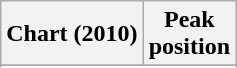<table class="wikitable sortable">
<tr>
<th>Chart (2010)</th>
<th>Peak<br>position</th>
</tr>
<tr>
</tr>
<tr>
</tr>
</table>
